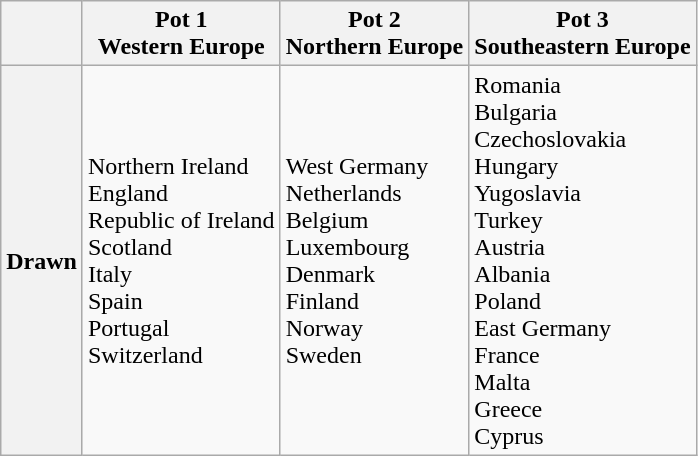<table class="wikitable">
<tr>
<th></th>
<th>Pot 1<br>Western Europe</th>
<th>Pot 2<br>Northern Europe</th>
<th>Pot 3<br>Southeastern Europe</th>
</tr>
<tr>
<th>Drawn</th>
<td>Northern Ireland<br>England<br>Republic of Ireland<br>Scotland<br>Italy<br>Spain<br>Portugal<br>Switzerland</td>
<td>West Germany<br>Netherlands<br>Belgium<br>Luxembourg<br>Denmark<br>Finland<br>Norway<br>Sweden</td>
<td>Romania<br>Bulgaria<br>Czechoslovakia<br>Hungary<br>Yugoslavia<br>Turkey<br>Austria<br>Albania<br>Poland<br>East Germany<br>France<br>Malta<br>Greece<br>Cyprus</td>
</tr>
</table>
